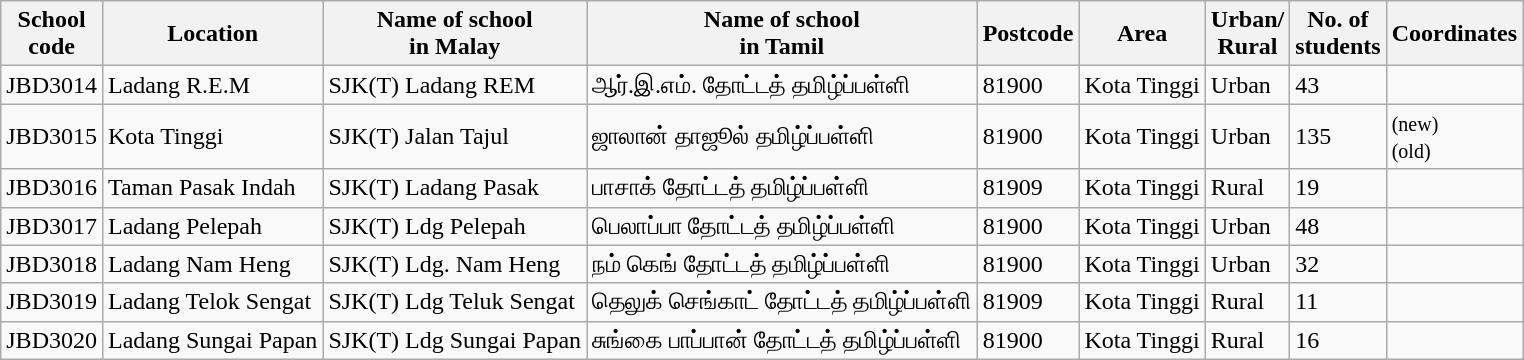<table class="wikitable sortable">
<tr>
<th>School<br>code</th>
<th>Location</th>
<th>Name of school<br>in Malay</th>
<th>Name of school<br>in Tamil</th>
<th>Postcode</th>
<th>Area</th>
<th>Urban/<br>Rural</th>
<th>No. of<br>students</th>
<th>Coordinates</th>
</tr>
<tr>
<td>JBD3014</td>
<td>Ladang R.E.M</td>
<td>SJK(T) Ladang REM</td>
<td>ஆர்.இ.எம். தோட்டத் தமிழ்ப்பள்ளி</td>
<td>81900</td>
<td>Kota Tinggi</td>
<td>Urban</td>
<td>43</td>
<td></td>
</tr>
<tr>
<td>JBD3015</td>
<td>Kota Tinggi</td>
<td>SJK(T) Jalan Tajul</td>
<td>ஜாலான் தாஜூல் தமிழ்ப்பள்ளி</td>
<td>81900</td>
<td>Kota Tinggi</td>
<td>Urban</td>
<td>135</td>
<td><small>(new)</small><br><small>(old)</small></td>
</tr>
<tr>
<td>JBD3016</td>
<td>Taman Pasak Indah</td>
<td>SJK(T) Ladang Pasak</td>
<td>பாசாக் தோட்டத் தமிழ்ப்பள்ளி</td>
<td>81909</td>
<td>Kota Tinggi</td>
<td>Rural</td>
<td>19</td>
<td></td>
</tr>
<tr>
<td>JBD3017</td>
<td>Ladang Pelepah</td>
<td>SJK(T) Ldg Pelepah</td>
<td>பெலாப்பா தோட்டத் தமிழ்ப்பள்ளி</td>
<td>81900</td>
<td>Kota Tinggi</td>
<td>Urban</td>
<td>48</td>
<td></td>
</tr>
<tr>
<td>JBD3018</td>
<td>Ladang Nam Heng</td>
<td>SJK(T) Ldg. Nam Heng</td>
<td>நம் கெங் தோட்டத் தமிழ்ப்பள்ளி</td>
<td>81900</td>
<td>Kota Tinggi</td>
<td>Urban</td>
<td>32</td>
<td></td>
</tr>
<tr>
<td>JBD3019</td>
<td>Ladang Telok Sengat</td>
<td>SJK(T) Ldg Teluk Sengat</td>
<td>தெலுக் செங்காட் தோட்டத் தமிழ்ப்பள்ளி</td>
<td>81909</td>
<td>Kota Tinggi</td>
<td>Rural</td>
<td>11</td>
<td></td>
</tr>
<tr>
<td>JBD3020</td>
<td>Ladang Sungai Papan</td>
<td>SJK(T) Ldg Sungai Papan</td>
<td>சுங்கை பாப்பான் தோட்டத் தமிழ்ப்பள்ளி</td>
<td>81900</td>
<td>Kota Tinggi</td>
<td>Rural</td>
<td>16</td>
<td></td>
</tr>
</table>
